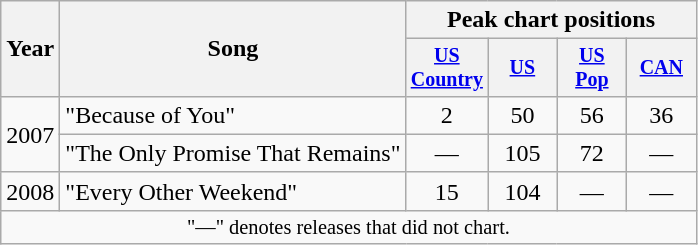<table class="wikitable" style="text-align:center;">
<tr>
<th rowspan="2">Year</th>
<th rowspan="2">Song</th>
<th colspan="4">Peak chart positions</th>
</tr>
<tr style="font-size:smaller;">
<th style="width:40px;"><a href='#'>US Country</a></th>
<th style="width:40px;"><a href='#'>US</a></th>
<th style="width:40px;"><a href='#'>US Pop</a></th>
<th style="width:40px;"><a href='#'>CAN</a></th>
</tr>
<tr>
<td rowspan="2">2007</td>
<td style="text-align:left;">"Because of You"</td>
<td>2</td>
<td>50</td>
<td>56</td>
<td>36</td>
</tr>
<tr>
<td style="text-align:left;">"The Only Promise That Remains"</td>
<td>—</td>
<td>105</td>
<td>72</td>
<td>—</td>
</tr>
<tr>
<td>2008</td>
<td style="text-align:left;">"Every Other Weekend"</td>
<td>15</td>
<td>104</td>
<td>—</td>
<td>—</td>
</tr>
<tr>
<td colspan="7" style="text-align:center; font-size:85%">"—" denotes releases that did not chart.</td>
</tr>
</table>
